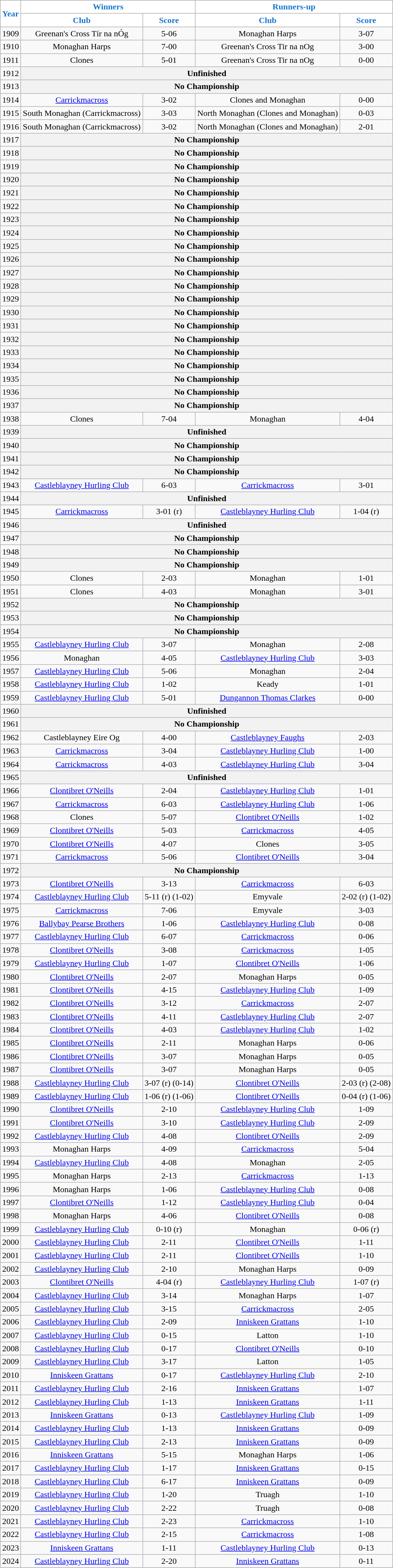<table class="wikitable sortable" style="text-align:center;">
<tr>
<th rowspan="2" style="background:white;color:#1874CD">Year</th>
<th colspan="2" style="background:white;color:#1874CD">Winners</th>
<th colspan="2" style="background:white;color:#1874CD">Runners-up</th>
</tr>
<tr>
<th style="background:white;color:#1874CD">Club</th>
<th style="background:white;color:#1874CD">Score</th>
<th style="background:white;color:#1874CD">Club</th>
<th style="background:white;color:#1874CD">Score</th>
</tr>
<tr>
<td>1909</td>
<td>Greenan's Cross Tír na nÓg</td>
<td>5-06</td>
<td>Monaghan Harps</td>
<td>3-07</td>
</tr>
<tr>
<td>1910</td>
<td>Monaghan Harps</td>
<td>7-00</td>
<td>Greenan's Cross Tir na nOg</td>
<td>3-00</td>
</tr>
<tr>
<td>1911</td>
<td>Clones</td>
<td>5-01</td>
<td>Greenan's Cross Tir na nOg</td>
<td>0-00</td>
</tr>
<tr>
<td>1912</td>
<th colspan="4" align="center">Unfinished</th>
</tr>
<tr>
<td>1913</td>
<th colspan="4" align="center">No Championship</th>
</tr>
<tr>
<td>1914</td>
<td><a href='#'>Carrickmacross</a></td>
<td>3-02</td>
<td>Clones and Monaghan</td>
<td>0-00</td>
</tr>
<tr>
<td>1915</td>
<td>South Monaghan (Carrickmacross)</td>
<td>3-03</td>
<td>North Monaghan (Clones and Monaghan)</td>
<td>0-03</td>
</tr>
<tr>
<td>1916</td>
<td>South Monaghan (Carrickmacross)</td>
<td>3-02</td>
<td>North Monaghan (Clones and Monaghan)</td>
<td>2-01</td>
</tr>
<tr>
<td>1917</td>
<th colspan="4" align="center">No Championship</th>
</tr>
<tr>
<td>1918</td>
<th colspan="4" align="center">No Championship</th>
</tr>
<tr>
<td>1919</td>
<th colspan="4" align="center">No Championship</th>
</tr>
<tr>
<td>1920</td>
<th colspan="4" align="center">No Championship</th>
</tr>
<tr>
<td>1921</td>
<th colspan="4" align="center">No Championship</th>
</tr>
<tr>
<td>1922</td>
<th colspan="4" align="center">No Championship</th>
</tr>
<tr>
<td>1923</td>
<th colspan="4" align="center">No Championship</th>
</tr>
<tr>
<td>1924</td>
<th colspan="4" align="center">No Championship</th>
</tr>
<tr>
<td>1925</td>
<th colspan="4" align="center">No Championship</th>
</tr>
<tr>
<td>1926</td>
<th colspan="4" align="center">No Championship</th>
</tr>
<tr>
<td>1927</td>
<th colspan="4" align="center">No Championship</th>
</tr>
<tr>
<td>1928</td>
<th colspan="4" align="center">No Championship</th>
</tr>
<tr>
<td>1929</td>
<th colspan="4" align="center">No Championship</th>
</tr>
<tr>
<td>1930</td>
<th colspan="4" align="center">No Championship</th>
</tr>
<tr>
<td>1931</td>
<th colspan="4" align="center">No Championship</th>
</tr>
<tr>
<td>1932</td>
<th colspan="4" align="center">No Championship</th>
</tr>
<tr>
<td>1933</td>
<th colspan="4" align="center">No Championship</th>
</tr>
<tr>
<td>1934</td>
<th colspan="4" align="center">No Championship</th>
</tr>
<tr>
<td>1935</td>
<th colspan="4" align="center">No Championship</th>
</tr>
<tr>
<td>1936</td>
<th colspan="4" align="center">No Championship</th>
</tr>
<tr>
<td>1937</td>
<th colspan="4" align="center">No Championship</th>
</tr>
<tr>
<td>1938</td>
<td>Clones</td>
<td>7-04</td>
<td>Monaghan</td>
<td>4-04</td>
</tr>
<tr>
<td>1939</td>
<th colspan="4" align="center">Unfinished</th>
</tr>
<tr>
<td>1940</td>
<th colspan="4" align="center">No Championship</th>
</tr>
<tr>
<td>1941</td>
<th colspan="4" align="center">No Championship</th>
</tr>
<tr>
<td>1942</td>
<th colspan="4" align="center">No Championship</th>
</tr>
<tr>
<td>1943</td>
<td><a href='#'>Castleblayney Hurling Club</a></td>
<td>6-03</td>
<td><a href='#'>Carrickmacross</a></td>
<td>3-01</td>
</tr>
<tr>
<td>1944</td>
<th colspan="4" align="center">Unfinished</th>
</tr>
<tr>
<td>1945</td>
<td><a href='#'>Carrickmacross</a></td>
<td>3-01 (r)</td>
<td><a href='#'>Castleblayney Hurling Club</a></td>
<td>1-04 (r)</td>
</tr>
<tr>
<td>1946</td>
<th colspan="4" align="center">Unfinished</th>
</tr>
<tr>
<td>1947</td>
<th colspan="4" align="center">No Championship</th>
</tr>
<tr>
<td>1948</td>
<th colspan="4" align="center">No Championship</th>
</tr>
<tr>
<td>1949</td>
<th colspan="4" align="center">No Championship</th>
</tr>
<tr>
<td>1950</td>
<td>Clones</td>
<td>2-03</td>
<td>Monaghan</td>
<td>1-01</td>
</tr>
<tr>
<td>1951</td>
<td>Clones</td>
<td>4-03</td>
<td>Monaghan</td>
<td>3-01</td>
</tr>
<tr>
<td>1952</td>
<th colspan="4" align="center">No Championship</th>
</tr>
<tr>
<td>1953</td>
<th colspan="4" align="center">No Championship</th>
</tr>
<tr>
<td>1954</td>
<th colspan="4" align="center">No Championship</th>
</tr>
<tr>
<td>1955</td>
<td><a href='#'>Castleblayney Hurling Club</a></td>
<td>3-07</td>
<td>Monaghan</td>
<td>2-08</td>
</tr>
<tr>
<td>1956</td>
<td>Monaghan</td>
<td>4-05</td>
<td><a href='#'>Castleblayney Hurling Club</a></td>
<td>3-03</td>
</tr>
<tr>
<td>1957</td>
<td><a href='#'>Castleblayney Hurling Club</a></td>
<td>5-06</td>
<td>Monaghan</td>
<td>2-04</td>
</tr>
<tr>
<td>1958</td>
<td><a href='#'>Castleblayney Hurling Club</a></td>
<td>1-02</td>
<td>Keady</td>
<td>1-01</td>
</tr>
<tr>
<td>1959</td>
<td><a href='#'>Castleblayney Hurling Club</a></td>
<td>5-01</td>
<td><a href='#'>Dungannon Thomas Clarkes</a></td>
<td>0-00</td>
</tr>
<tr>
<td>1960</td>
<th colspan="4" align="center">Unfinished</th>
</tr>
<tr>
<td>1961</td>
<th colspan="4" align="center">No Championship</th>
</tr>
<tr>
<td>1962</td>
<td>Castleblayney Eire Og</td>
<td>4-00</td>
<td><a href='#'>Castleblayney Faughs</a></td>
<td>2-03</td>
</tr>
<tr>
<td>1963</td>
<td><a href='#'>Carrickmacross</a></td>
<td>3-04</td>
<td><a href='#'>Castleblayney Hurling Club</a></td>
<td>1-00</td>
</tr>
<tr>
<td>1964</td>
<td><a href='#'>Carrickmacross</a></td>
<td>4-03</td>
<td><a href='#'>Castleblayney Hurling Club</a></td>
<td>3-04</td>
</tr>
<tr>
<td>1965</td>
<th colspan="4" align="center">Unfinished</th>
</tr>
<tr>
<td>1966</td>
<td><a href='#'>Clontibret O'Neills</a></td>
<td>2-04</td>
<td><a href='#'>Castleblayney Hurling Club</a></td>
<td>1-01</td>
</tr>
<tr>
<td>1967</td>
<td><a href='#'>Carrickmacross</a></td>
<td>6-03</td>
<td><a href='#'>Castleblayney Hurling Club</a></td>
<td>1-06</td>
</tr>
<tr>
<td>1968</td>
<td>Clones</td>
<td>5-07</td>
<td><a href='#'>Clontibret O'Neills</a></td>
<td>1-02</td>
</tr>
<tr>
<td>1969</td>
<td><a href='#'>Clontibret O'Neills</a></td>
<td>5-03</td>
<td><a href='#'>Carrickmacross</a></td>
<td>4-05</td>
</tr>
<tr>
<td>1970</td>
<td><a href='#'>Clontibret O'Neills</a></td>
<td>4-07</td>
<td>Clones</td>
<td>3-05</td>
</tr>
<tr>
<td>1971</td>
<td><a href='#'>Carrickmacross</a></td>
<td>5-06</td>
<td><a href='#'>Clontibret O'Neills</a></td>
<td>3-04</td>
</tr>
<tr>
<td>1972</td>
<th colspan="4" align="center">No Championship</th>
</tr>
<tr>
<td>1973</td>
<td><a href='#'>Clontibret O'Neills</a></td>
<td>3-13</td>
<td><a href='#'>Carrickmacross</a></td>
<td>6-03</td>
</tr>
<tr>
<td>1974</td>
<td><a href='#'>Castleblayney Hurling Club</a></td>
<td>5-11 (r) (1-02)</td>
<td>Emyvale</td>
<td>2-02 (r) (1-02)</td>
</tr>
<tr>
<td>1975</td>
<td><a href='#'>Carrickmacross</a></td>
<td>7-06</td>
<td>Emyvale</td>
<td>3-03</td>
</tr>
<tr>
<td>1976</td>
<td><a href='#'>Ballybay Pearse Brothers</a></td>
<td>1-06</td>
<td><a href='#'>Castleblayney Hurling Club</a></td>
<td>0-08</td>
</tr>
<tr>
<td>1977</td>
<td><a href='#'>Castleblayney Hurling Club</a></td>
<td>6-07</td>
<td><a href='#'>Carrickmacross</a></td>
<td>0-06</td>
</tr>
<tr>
<td>1978</td>
<td><a href='#'>Clontibret O'Neills</a></td>
<td>3-08</td>
<td><a href='#'>Carrickmacross</a></td>
<td>1-05</td>
</tr>
<tr>
<td>1979</td>
<td><a href='#'>Castleblayney Hurling Club</a></td>
<td>1-07</td>
<td><a href='#'>Clontibret O'Neills</a></td>
<td>1-06</td>
</tr>
<tr>
<td>1980</td>
<td><a href='#'>Clontibret O'Neills</a></td>
<td>2-07</td>
<td>Monaghan Harps</td>
<td>0-05</td>
</tr>
<tr>
<td>1981</td>
<td><a href='#'>Clontibret O'Neills</a></td>
<td>4-15</td>
<td><a href='#'>Castleblayney Hurling Club</a></td>
<td>1-09</td>
</tr>
<tr>
<td>1982</td>
<td><a href='#'>Clontibret O'Neills</a></td>
<td>3-12</td>
<td><a href='#'>Carrickmacross</a></td>
<td>2-07</td>
</tr>
<tr>
<td>1983</td>
<td><a href='#'>Clontibret O'Neills</a></td>
<td>4-11</td>
<td><a href='#'>Castleblayney Hurling Club</a></td>
<td>2-07</td>
</tr>
<tr>
<td>1984</td>
<td><a href='#'>Clontibret O'Neills</a></td>
<td>4-03</td>
<td><a href='#'>Castleblayney Hurling Club</a></td>
<td>1-02</td>
</tr>
<tr>
<td>1985</td>
<td><a href='#'>Clontibret O'Neills</a></td>
<td>2-11</td>
<td>Monaghan Harps</td>
<td>0-06</td>
</tr>
<tr>
<td>1986</td>
<td><a href='#'>Clontibret O'Neills</a></td>
<td>3-07</td>
<td>Monaghan Harps</td>
<td>0-05</td>
</tr>
<tr>
<td>1987</td>
<td><a href='#'>Clontibret O'Neills</a></td>
<td>3-07</td>
<td>Monaghan Harps</td>
<td>0-05</td>
</tr>
<tr>
<td>1988</td>
<td><a href='#'>Castleblayney Hurling Club</a></td>
<td>3-07 (r) (0-14)</td>
<td><a href='#'>Clontibret O'Neills</a></td>
<td>2-03 (r) (2-08)</td>
</tr>
<tr>
<td>1989</td>
<td><a href='#'>Castleblayney Hurling Club</a></td>
<td>1-06 (r) (1-06)</td>
<td><a href='#'>Clontibret O'Neills</a></td>
<td>0-04 (r) (1-06)</td>
</tr>
<tr>
<td>1990</td>
<td><a href='#'>Clontibret O'Neills</a></td>
<td>2-10</td>
<td><a href='#'>Castleblayney Hurling Club</a></td>
<td>1-09</td>
</tr>
<tr>
<td>1991</td>
<td><a href='#'>Clontibret O'Neills</a></td>
<td>3-10</td>
<td><a href='#'>Castleblayney Hurling Club</a></td>
<td>2-09</td>
</tr>
<tr>
<td>1992</td>
<td><a href='#'>Castleblayney Hurling Club</a></td>
<td>4-08</td>
<td><a href='#'>Clontibret O'Neills</a></td>
<td>2-09</td>
</tr>
<tr>
<td>1993</td>
<td>Monaghan Harps</td>
<td>4-09</td>
<td><a href='#'>Carrickmacross</a></td>
<td>5-04</td>
</tr>
<tr>
<td>1994</td>
<td><a href='#'>Castleblayney Hurling Club</a></td>
<td>4-08</td>
<td>Monaghan</td>
<td>2-05</td>
</tr>
<tr>
<td>1995</td>
<td>Monaghan Harps</td>
<td>2-13</td>
<td><a href='#'>Carrickmacross</a></td>
<td>1-13</td>
</tr>
<tr>
<td>1996</td>
<td>Monaghan Harps</td>
<td>1-06</td>
<td><a href='#'>Castleblayney Hurling Club</a></td>
<td>0-08</td>
</tr>
<tr>
<td>1997</td>
<td><a href='#'>Clontibret O'Neills</a></td>
<td>1-12</td>
<td><a href='#'>Castleblayney Hurling Club</a></td>
<td>0-04</td>
</tr>
<tr>
<td>1998</td>
<td>Monaghan Harps</td>
<td>4-06</td>
<td><a href='#'>Clontibret O'Neills</a></td>
<td>0-08</td>
</tr>
<tr>
<td>1999</td>
<td><a href='#'>Castleblayney Hurling Club</a></td>
<td>0-10 (r)</td>
<td>Monaghan</td>
<td>0-06 (r)</td>
</tr>
<tr>
<td>2000</td>
<td><a href='#'>Castleblayney Hurling Club</a></td>
<td>2-11</td>
<td><a href='#'>Clontibret O'Neills</a></td>
<td>1-11</td>
</tr>
<tr>
<td>2001</td>
<td><a href='#'>Castleblayney Hurling Club</a></td>
<td>2-11</td>
<td><a href='#'>Clontibret O'Neills</a></td>
<td>1-10</td>
</tr>
<tr>
<td>2002</td>
<td><a href='#'>Castleblayney Hurling Club</a></td>
<td>2-10</td>
<td>Monaghan Harps</td>
<td>0-09</td>
</tr>
<tr>
<td>2003</td>
<td><a href='#'>Clontibret O'Neills</a></td>
<td>4-04 (r)</td>
<td><a href='#'>Castleblayney Hurling Club</a></td>
<td>1-07 (r)</td>
</tr>
<tr>
<td>2004</td>
<td><a href='#'>Castleblayney Hurling Club</a></td>
<td>3-14</td>
<td>Monaghan Harps</td>
<td>1-07</td>
</tr>
<tr>
<td>2005</td>
<td><a href='#'>Castleblayney Hurling Club</a></td>
<td>3-15</td>
<td><a href='#'>Carrickmacross</a></td>
<td>2-05</td>
</tr>
<tr>
<td>2006</td>
<td><a href='#'>Castleblayney Hurling Club</a></td>
<td>2-09</td>
<td><a href='#'>Inniskeen Grattans</a></td>
<td>1-10</td>
</tr>
<tr>
<td>2007</td>
<td><a href='#'>Castleblayney Hurling Club</a></td>
<td>0-15</td>
<td>Latton</td>
<td>1-10</td>
</tr>
<tr>
<td>2008</td>
<td><a href='#'>Castleblayney Hurling Club</a></td>
<td>0-17</td>
<td><a href='#'>Clontibret O'Neills</a></td>
<td>0-10</td>
</tr>
<tr>
<td>2009</td>
<td><a href='#'>Castleblayney Hurling Club</a></td>
<td>3-17</td>
<td>Latton</td>
<td>1-05</td>
</tr>
<tr>
<td>2010</td>
<td><a href='#'>Inniskeen Grattans</a></td>
<td>0-17</td>
<td><a href='#'>Castleblayney Hurling Club</a></td>
<td>2-10</td>
</tr>
<tr>
<td>2011</td>
<td><a href='#'>Castleblayney Hurling Club</a></td>
<td>2-16</td>
<td><a href='#'>Inniskeen Grattans</a></td>
<td>1-07</td>
</tr>
<tr>
<td>2012</td>
<td><a href='#'>Castleblayney Hurling Club</a></td>
<td>1-13</td>
<td><a href='#'>Inniskeen Grattans</a></td>
<td>1-11</td>
</tr>
<tr>
<td>2013</td>
<td><a href='#'>Inniskeen Grattans</a></td>
<td>0-13</td>
<td><a href='#'>Castleblayney Hurling Club</a></td>
<td>1-09</td>
</tr>
<tr>
<td>2014</td>
<td><a href='#'>Castleblayney Hurling Club</a></td>
<td>1-13</td>
<td><a href='#'>Inniskeen Grattans</a></td>
<td>0-09</td>
</tr>
<tr>
<td>2015</td>
<td><a href='#'>Castleblayney Hurling Club</a></td>
<td>2-13</td>
<td><a href='#'>Inniskeen Grattans</a></td>
<td>0-09</td>
</tr>
<tr>
<td>2016</td>
<td><a href='#'>Inniskeen Grattans</a></td>
<td>5-15</td>
<td>Monaghan Harps</td>
<td>1-06</td>
</tr>
<tr>
<td>2017</td>
<td><a href='#'>Castleblayney Hurling Club</a></td>
<td>1-17</td>
<td><a href='#'>Inniskeen Grattans</a></td>
<td>0-15</td>
</tr>
<tr>
<td>2018</td>
<td><a href='#'>Castleblayney Hurling Club</a></td>
<td>6-17</td>
<td><a href='#'>Inniskeen Grattans</a></td>
<td>0-09</td>
</tr>
<tr>
<td>2019</td>
<td><a href='#'>Castleblayney Hurling Club</a></td>
<td>1-20</td>
<td>Truagh</td>
<td>1-10</td>
</tr>
<tr>
<td>2020</td>
<td><a href='#'>Castleblayney Hurling Club</a></td>
<td>2-22</td>
<td>Truagh</td>
<td>0-08</td>
</tr>
<tr>
<td>2021</td>
<td><a href='#'>Castleblayney Hurling Club</a></td>
<td>2-23</td>
<td><a href='#'>Carrickmacross</a></td>
<td>1-10</td>
</tr>
<tr>
<td>2022</td>
<td><a href='#'>Castleblayney Hurling Club</a></td>
<td>2-15</td>
<td><a href='#'>Carrickmacross</a></td>
<td>1-08</td>
</tr>
<tr>
<td>2023</td>
<td><a href='#'>Inniskeen Grattans</a></td>
<td>1-11</td>
<td><a href='#'>Castleblayney Hurling Club</a></td>
<td>0-13</td>
</tr>
<tr>
<td>2024</td>
<td><a href='#'>Castleblayney Hurling Club</a></td>
<td>2-20</td>
<td><a href='#'>Inniskeen Grattans</a></td>
<td>0-11</td>
</tr>
</table>
